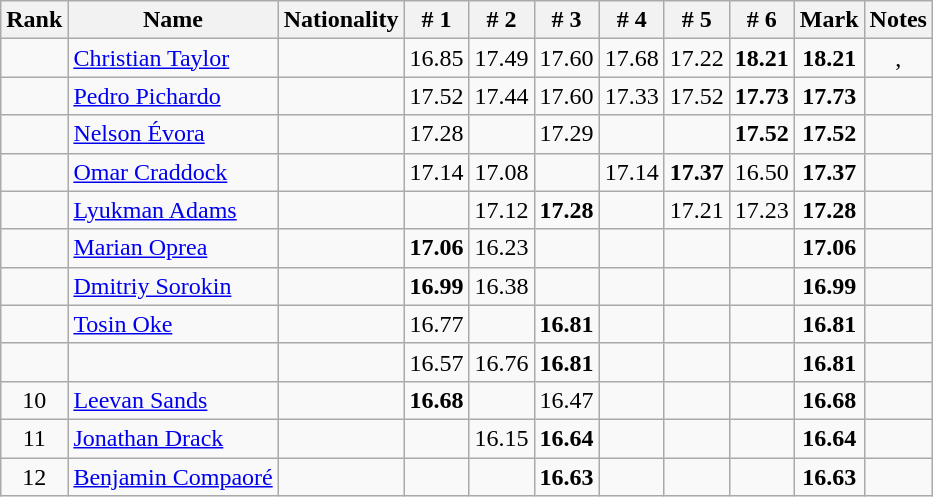<table class="wikitable sortable" style="text-align:center">
<tr>
<th>Rank</th>
<th>Name</th>
<th>Nationality</th>
<th># 1</th>
<th># 2</th>
<th># 3</th>
<th># 4</th>
<th># 5</th>
<th># 6</th>
<th>Mark</th>
<th>Notes</th>
</tr>
<tr>
<td></td>
<td align=left><a href='#'>Christian Taylor</a></td>
<td align=left></td>
<td>16.85</td>
<td>17.49</td>
<td>17.60</td>
<td>17.68</td>
<td>17.22</td>
<td><strong>18.21</strong></td>
<td><strong>18.21</strong></td>
<td>, </td>
</tr>
<tr>
<td></td>
<td align=left><a href='#'>Pedro Pichardo</a></td>
<td align="left"></td>
<td>17.52</td>
<td>17.44</td>
<td>17.60</td>
<td>17.33</td>
<td>17.52</td>
<td><strong>17.73</strong></td>
<td><strong>17.73</strong></td>
<td></td>
</tr>
<tr>
<td></td>
<td align=left><a href='#'>Nelson Évora</a></td>
<td align=left></td>
<td>17.28</td>
<td></td>
<td>17.29</td>
<td></td>
<td></td>
<td><strong>17.52</strong></td>
<td><strong>17.52</strong></td>
<td></td>
</tr>
<tr>
<td></td>
<td align=left><a href='#'>Omar Craddock</a></td>
<td align=left></td>
<td>17.14</td>
<td>17.08</td>
<td></td>
<td>17.14</td>
<td><strong>17.37</strong></td>
<td>16.50</td>
<td><strong>17.37</strong></td>
<td></td>
</tr>
<tr>
<td></td>
<td align=left><a href='#'>Lyukman Adams</a></td>
<td align=left></td>
<td></td>
<td>17.12</td>
<td><strong>17.28</strong></td>
<td></td>
<td>17.21</td>
<td>17.23</td>
<td><strong>17.28</strong></td>
<td></td>
</tr>
<tr>
<td></td>
<td align=left><a href='#'>Marian Oprea</a></td>
<td align=left></td>
<td><strong>17.06</strong></td>
<td>16.23</td>
<td></td>
<td></td>
<td></td>
<td></td>
<td><strong>17.06</strong></td>
<td></td>
</tr>
<tr>
<td></td>
<td align=left><a href='#'>Dmitriy Sorokin</a></td>
<td align=left></td>
<td><strong>16.99</strong></td>
<td>16.38</td>
<td></td>
<td></td>
<td></td>
<td></td>
<td><strong>16.99</strong></td>
<td></td>
</tr>
<tr>
<td></td>
<td align=left><a href='#'>Tosin Oke</a></td>
<td align=left></td>
<td>16.77</td>
<td></td>
<td><strong>16.81</strong></td>
<td></td>
<td></td>
<td></td>
<td><strong>16.81</strong></td>
<td></td>
</tr>
<tr>
<td></td>
<td align=left></td>
<td align=left></td>
<td>16.57</td>
<td>16.76</td>
<td><strong>16.81</strong></td>
<td></td>
<td></td>
<td></td>
<td><strong>16.81</strong></td>
<td></td>
</tr>
<tr>
<td>10</td>
<td align=left><a href='#'>Leevan Sands</a></td>
<td align=left></td>
<td><strong>16.68</strong></td>
<td></td>
<td>16.47</td>
<td></td>
<td></td>
<td></td>
<td><strong>16.68</strong></td>
<td></td>
</tr>
<tr>
<td>11</td>
<td align=left><a href='#'>Jonathan Drack</a></td>
<td align=left></td>
<td></td>
<td>16.15</td>
<td><strong>16.64</strong></td>
<td></td>
<td></td>
<td></td>
<td><strong>16.64</strong></td>
<td></td>
</tr>
<tr>
<td>12</td>
<td align=left><a href='#'>Benjamin Compaoré</a></td>
<td align=left></td>
<td></td>
<td></td>
<td><strong>16.63</strong></td>
<td></td>
<td></td>
<td></td>
<td><strong>16.63</strong></td>
<td></td>
</tr>
</table>
